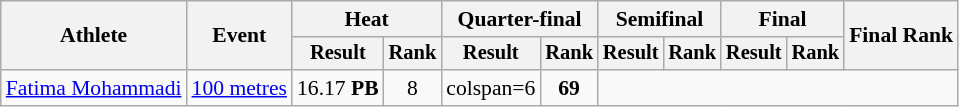<table class="wikitable" style="font-size:90%">
<tr>
<th rowspan="2">Athlete</th>
<th rowspan="2">Event</th>
<th colspan="2">Heat</th>
<th colspan="2">Quarter-final</th>
<th colspan="2">Semifinal</th>
<th colspan="2">Final</th>
<th colspan="2" rowspan="2">Final Rank</th>
</tr>
<tr style="font-size:95%">
<th>Result</th>
<th>Rank</th>
<th>Result</th>
<th>Rank</th>
<th>Result</th>
<th>Rank</th>
<th>Result</th>
<th>Rank</th>
</tr>
<tr align=center>
<td align=left><a href='#'>Fatima Mohammadi</a></td>
<td align=left><a href='#'>100 metres</a></td>
<td>16.17 <strong>PB</strong></td>
<td>8</td>
<td>colspan=6 </td>
<td><strong>69</strong></td>
</tr>
</table>
